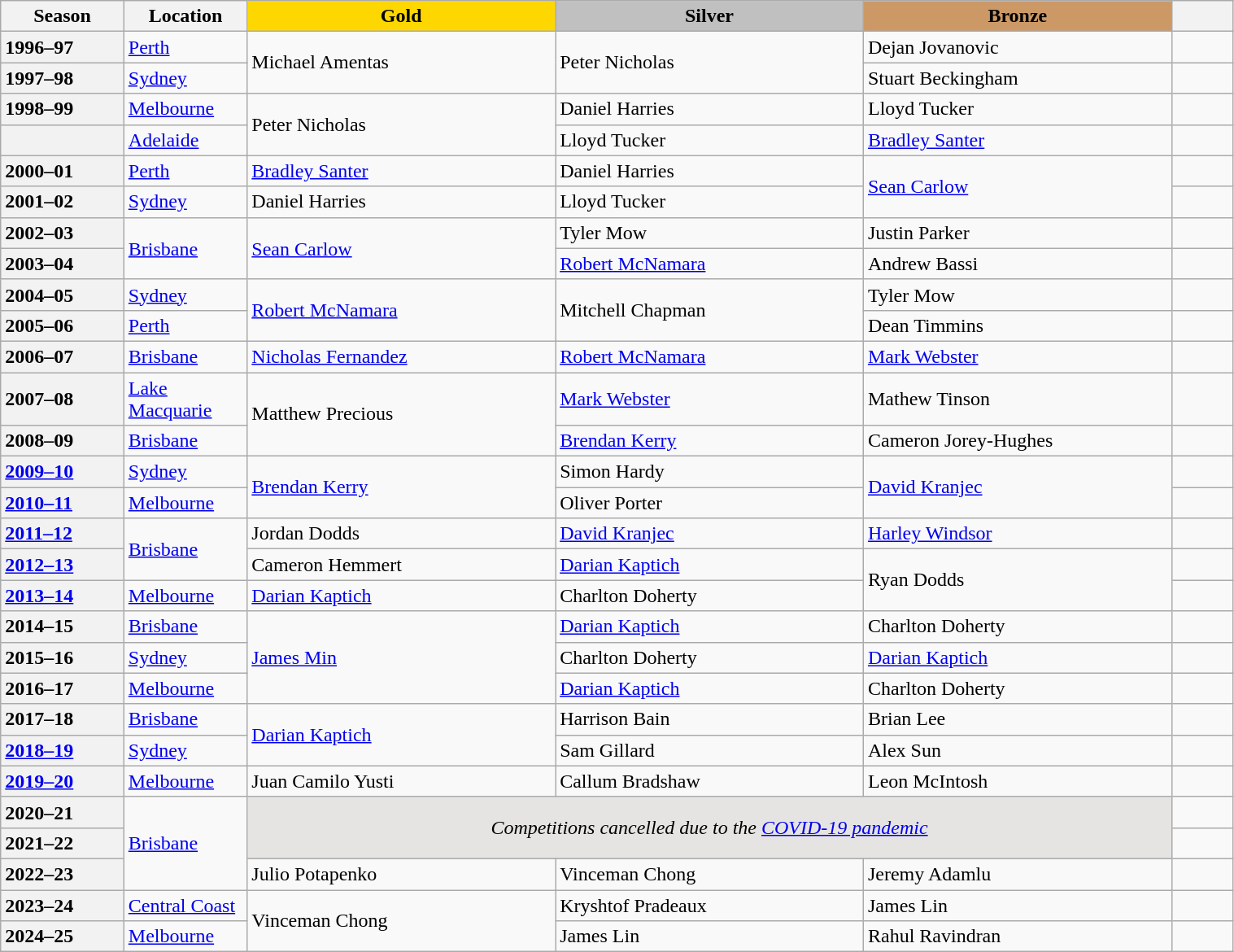<table class="wikitable unsortable" style="text-align:left; width:80%">
<tr>
<th scope="col" style="text-align:center; width:10%">Season</th>
<th scope="col" style="text-align:center; width:10%">Location</th>
<th scope="col" style="text-align:center; width:25%; background:gold">Gold</th>
<th scope="col" style="text-align:center; width:25%; background:silver">Silver</th>
<th scope="col" style="text-align:center; width:25%; background:#c96">Bronze</th>
<th scope="col" style="text-align:center; width:5%"></th>
</tr>
<tr>
<th scope="row" style="text-align:left">1996–97</th>
<td><a href='#'>Perth</a></td>
<td rowspan="2">Michael Amentas</td>
<td rowspan="2">Peter Nicholas</td>
<td>Dejan Jovanovic</td>
<td></td>
</tr>
<tr>
<th scope="row" style="text-align:left">1997–98</th>
<td><a href='#'>Sydney</a></td>
<td>Stuart Beckingham</td>
<td></td>
</tr>
<tr>
<th scope="row" style="text-align:left">1998–99</th>
<td><a href='#'>Melbourne</a></td>
<td rowspan="2">Peter Nicholas</td>
<td>Daniel Harries</td>
<td>Lloyd Tucker</td>
<td></td>
</tr>
<tr>
<th scope="row" style="text-align:left"></th>
<td><a href='#'>Adelaide</a></td>
<td>Lloyd Tucker</td>
<td><a href='#'>Bradley Santer</a></td>
<td></td>
</tr>
<tr>
<th scope="row" style="text-align:left">2000–01</th>
<td><a href='#'>Perth</a></td>
<td><a href='#'>Bradley Santer</a></td>
<td>Daniel Harries</td>
<td rowspan="2"><a href='#'>Sean Carlow</a></td>
<td></td>
</tr>
<tr>
<th scope="row" style="text-align:left">2001–02</th>
<td><a href='#'>Sydney</a></td>
<td>Daniel Harries</td>
<td>Lloyd Tucker</td>
<td></td>
</tr>
<tr>
<th scope="row" style="text-align:left">2002–03</th>
<td rowspan="2"><a href='#'>Brisbane</a></td>
<td rowspan="2"><a href='#'>Sean Carlow</a></td>
<td>Tyler Mow</td>
<td>Justin Parker</td>
<td></td>
</tr>
<tr>
<th scope="row" style="text-align:left">2003–04</th>
<td><a href='#'>Robert McNamara</a></td>
<td>Andrew Bassi</td>
<td></td>
</tr>
<tr>
<th scope="row" style="text-align:left">2004–05</th>
<td><a href='#'>Sydney</a></td>
<td rowspan="2"><a href='#'>Robert McNamara</a></td>
<td rowspan="2">Mitchell Chapman</td>
<td>Tyler Mow</td>
<td></td>
</tr>
<tr>
<th scope="row" style="text-align:left">2005–06</th>
<td><a href='#'>Perth</a></td>
<td>Dean Timmins</td>
<td></td>
</tr>
<tr>
<th scope="row" style="text-align:left">2006–07</th>
<td><a href='#'>Brisbane</a></td>
<td><a href='#'>Nicholas Fernandez</a></td>
<td><a href='#'>Robert McNamara</a></td>
<td><a href='#'>Mark Webster</a></td>
<td></td>
</tr>
<tr>
<th scope="row" style="text-align:left">2007–08</th>
<td><a href='#'>Lake Macquarie</a></td>
<td rowspan="2">Matthew Precious</td>
<td><a href='#'>Mark Webster</a></td>
<td>Mathew Tinson</td>
<td></td>
</tr>
<tr>
<th scope="row" style="text-align:left">2008–09</th>
<td><a href='#'>Brisbane</a></td>
<td><a href='#'>Brendan Kerry</a></td>
<td>Cameron Jorey-Hughes</td>
<td></td>
</tr>
<tr>
<th scope="row" style="text-align:left"><a href='#'>2009–10</a></th>
<td><a href='#'>Sydney</a></td>
<td rowspan="2"><a href='#'>Brendan Kerry</a></td>
<td>Simon Hardy</td>
<td rowspan="2"><a href='#'>David Kranjec</a></td>
<td></td>
</tr>
<tr>
<th scope="row" style="text-align:left"><a href='#'>2010–11</a></th>
<td><a href='#'>Melbourne</a></td>
<td>Oliver Porter</td>
<td></td>
</tr>
<tr>
<th scope="row" style="text-align:left"><a href='#'>2011–12</a></th>
<td rowspan="2"><a href='#'>Brisbane</a></td>
<td>Jordan Dodds</td>
<td><a href='#'>David Kranjec</a></td>
<td><a href='#'>Harley Windsor</a></td>
<td></td>
</tr>
<tr>
<th scope="row" style="text-align:left"><a href='#'>2012–13</a></th>
<td>Cameron Hemmert</td>
<td><a href='#'>Darian Kaptich</a></td>
<td rowspan="2">Ryan Dodds</td>
<td></td>
</tr>
<tr>
<th scope="row" style="text-align:left"><a href='#'>2013–14</a></th>
<td><a href='#'>Melbourne</a></td>
<td><a href='#'>Darian Kaptich</a></td>
<td>Charlton Doherty</td>
<td></td>
</tr>
<tr>
<th scope="row" style="text-align:left">2014–15</th>
<td><a href='#'>Brisbane</a></td>
<td rowspan="3"><a href='#'>James Min</a></td>
<td><a href='#'>Darian Kaptich</a></td>
<td>Charlton Doherty</td>
<td></td>
</tr>
<tr>
<th scope="row" style="text-align:left">2015–16</th>
<td><a href='#'>Sydney</a></td>
<td>Charlton Doherty</td>
<td><a href='#'>Darian Kaptich</a></td>
<td></td>
</tr>
<tr>
<th scope="row" style="text-align:left">2016–17</th>
<td><a href='#'>Melbourne</a></td>
<td><a href='#'>Darian Kaptich</a></td>
<td>Charlton Doherty</td>
<td></td>
</tr>
<tr>
<th scope="row" style="text-align:left">2017–18</th>
<td><a href='#'>Brisbane</a></td>
<td rowspan="2"><a href='#'>Darian Kaptich</a></td>
<td>Harrison Bain</td>
<td>Brian Lee</td>
<td></td>
</tr>
<tr>
<th scope="row" style="text-align:left"><a href='#'>2018–19</a></th>
<td><a href='#'>Sydney</a></td>
<td>Sam Gillard</td>
<td>Alex Sun</td>
<td></td>
</tr>
<tr>
<th scope="row" style="text-align:left"><a href='#'>2019–20</a></th>
<td><a href='#'>Melbourne</a></td>
<td>Juan Camilo Yusti</td>
<td>Callum Bradshaw</td>
<td>Leon McIntosh</td>
<td></td>
</tr>
<tr>
<th scope="row" style="text-align:left">2020–21</th>
<td rowspan="3"><a href='#'>Brisbane</a></td>
<td colspan="3" rowspan="2" align="center" bgcolor="e5e4e2"><em>Competitions cancelled due to the <a href='#'>COVID-19 pandemic</a></em></td>
<td></td>
</tr>
<tr>
<th scope="row" style="text-align:left">2021–22</th>
<td></td>
</tr>
<tr>
<th scope="row" style="text-align:left">2022–23</th>
<td>Julio Potapenko</td>
<td>Vinceman Chong</td>
<td>Jeremy Adamlu</td>
<td></td>
</tr>
<tr>
<th scope="row" style="text-align:left">2023–24</th>
<td><a href='#'>Central Coast</a></td>
<td rowspan="2">Vinceman Chong</td>
<td>Kryshtof Pradeaux</td>
<td>James Lin</td>
<td></td>
</tr>
<tr>
<th scope="row" style="text-align:left">2024–25</th>
<td><a href='#'>Melbourne</a></td>
<td>James Lin</td>
<td>Rahul Ravindran</td>
<td></td>
</tr>
</table>
